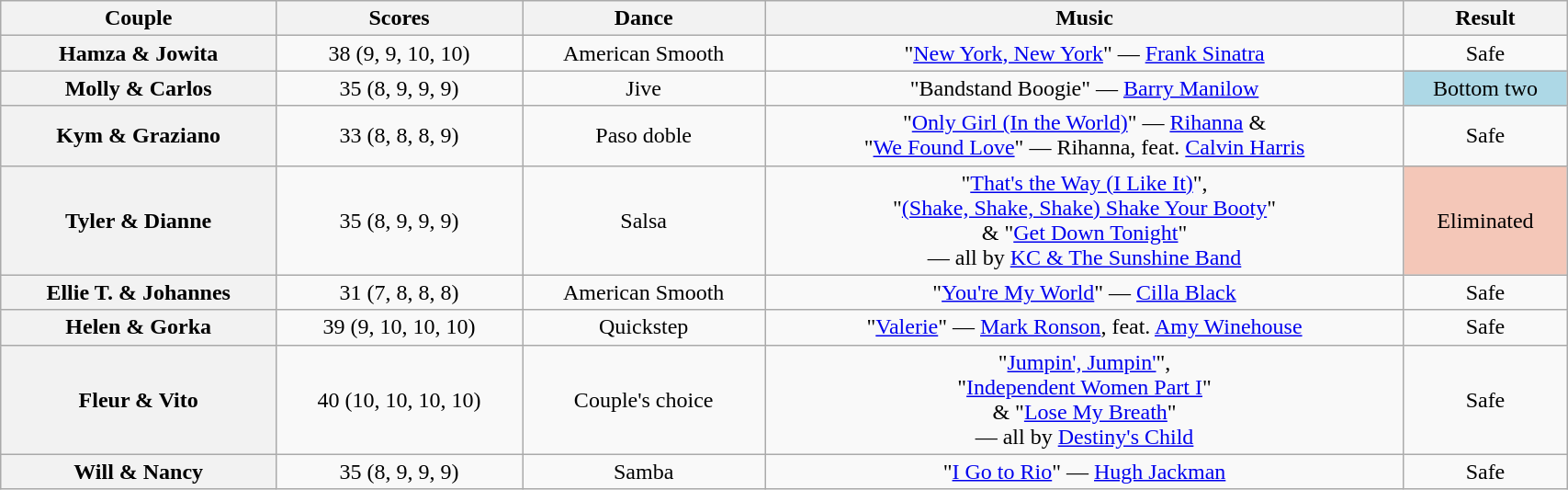<table class="wikitable sortable" style="text-align:center; width: 90%">
<tr>
<th scope="col">Couple</th>
<th scope="col">Scores</th>
<th scope="col" class="unsortable">Dance</th>
<th scope="col" class="unsortable">Music</th>
<th scope="col" class="unsortable">Result</th>
</tr>
<tr>
<th scope="row">Hamza & Jowita</th>
<td>38 (9, 9, 10, 10)</td>
<td>American Smooth</td>
<td>"<a href='#'>New York, New York</a>" — <a href='#'>Frank Sinatra</a></td>
<td>Safe</td>
</tr>
<tr>
<th scope="row">Molly & Carlos</th>
<td>35 (8, 9, 9, 9)</td>
<td>Jive</td>
<td>"Bandstand Boogie" — <a href='#'>Barry Manilow</a></td>
<td bgcolor="lightblue">Bottom two</td>
</tr>
<tr>
<th scope="row">Kym & Graziano</th>
<td>33 (8, 8, 8, 9)</td>
<td>Paso doble</td>
<td>"<a href='#'>Only Girl (In the World)</a>" — <a href='#'>Rihanna</a> &<br>"<a href='#'>We Found Love</a>" — Rihanna, feat. <a href='#'>Calvin Harris</a></td>
<td>Safe</td>
</tr>
<tr>
<th scope="row">Tyler & Dianne</th>
<td>35 (8, 9, 9, 9)</td>
<td>Salsa</td>
<td>"<a href='#'>That's the Way (I Like It)</a>",<br>"<a href='#'>(Shake, Shake, Shake) Shake Your Booty</a>"<br>& "<a href='#'>Get Down Tonight</a>"<br>— all by <a href='#'>KC & The Sunshine Band</a></td>
<td bgcolor="f4c7b8">Eliminated</td>
</tr>
<tr>
<th scope="row">Ellie T. & Johannes</th>
<td>31 (7, 8, 8, 8)</td>
<td>American Smooth</td>
<td>"<a href='#'>You're My World</a>" — <a href='#'>Cilla Black</a></td>
<td>Safe</td>
</tr>
<tr>
<th scope="row">Helen & Gorka</th>
<td>39 (9, 10, 10, 10)</td>
<td>Quickstep</td>
<td>"<a href='#'>Valerie</a>" — <a href='#'>Mark Ronson</a>, feat. <a href='#'>Amy Winehouse</a></td>
<td>Safe</td>
</tr>
<tr>
<th scope="row">Fleur & Vito</th>
<td>40 (10, 10, 10, 10)</td>
<td>Couple's choice</td>
<td>"<a href='#'>Jumpin', Jumpin'</a>",<br>"<a href='#'>Independent Women Part I</a>"<br>& "<a href='#'>Lose My Breath</a>"<br>— all by <a href='#'>Destiny's Child</a></td>
<td>Safe</td>
</tr>
<tr>
<th scope="row">Will & Nancy</th>
<td>35 (8, 9, 9, 9)</td>
<td>Samba</td>
<td>"<a href='#'>I Go to Rio</a>" — <a href='#'>Hugh Jackman</a></td>
<td>Safe</td>
</tr>
</table>
